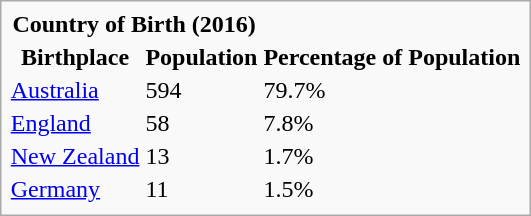<table class="infobox" style="float:left;">
<tr>
<td style="text-align:center;" colspan="2"><strong>Country of Birth (2016)</strong></td>
</tr>
<tr>
<th>Birthplace</th>
<th>Population</th>
<th>Percentage of Population</th>
</tr>
<tr>
<td><a href='#'>Australia</a></td>
<td>594</td>
<td>79.7%</td>
</tr>
<tr>
<td><a href='#'>England</a></td>
<td>58</td>
<td>7.8% </td>
</tr>
<tr>
<td><a href='#'>New Zealand</a></td>
<td>13</td>
<td>1.7%</td>
</tr>
<tr>
<td><a href='#'>Germany</a></td>
<td>11</td>
<td>1.5%</td>
</tr>
<tr>
</tr>
</table>
